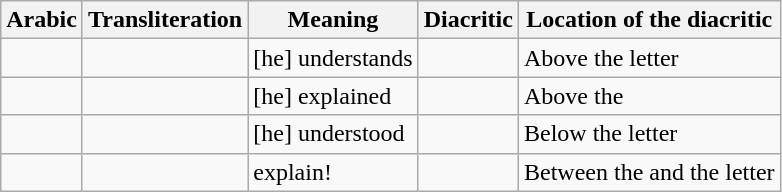<table class="wikitable">
<tr>
<th>Arabic</th>
<th>Transliteration</th>
<th>Meaning</th>
<th>Diacritic</th>
<th>Location of the diacritic</th>
</tr>
<tr>
<td style="text-align:right;font-size:x-large;"></td>
<td></td>
<td>[he] understands</td>
<td></td>
<td>Above the letter</td>
</tr>
<tr>
<td style="text-align:right;font-size:x-large;"></td>
<td></td>
<td>[he] explained</td>
<td></td>
<td>Above the </td>
</tr>
<tr>
<td style="text-align:right;font-size:x-large;"></td>
<td></td>
<td>[he] understood</td>
<td></td>
<td>Below the letter</td>
</tr>
<tr>
<td style="text-align:right;font-size:x-large;"></td>
<td></td>
<td>explain!</td>
<td></td>
<td>Between the  and the letter</td>
</tr>
</table>
